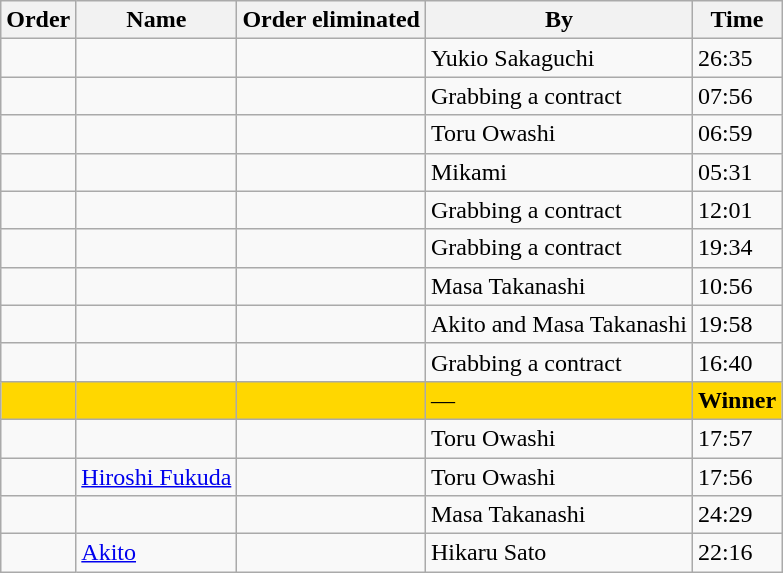<table class="wikitable sortable">
<tr>
<th>Order</th>
<th>Name</th>
<th>Order eliminated</th>
<th>By</th>
<th>Time</th>
</tr>
<tr>
<td></td>
<td></td>
<td></td>
<td>Yukio Sakaguchi</td>
<td>26:35</td>
</tr>
<tr>
<td></td>
<td></td>
<td></td>
<td>Grabbing a contract</td>
<td>07:56</td>
</tr>
<tr>
<td></td>
<td></td>
<td></td>
<td>Toru Owashi</td>
<td>06:59</td>
</tr>
<tr>
<td></td>
<td></td>
<td></td>
<td>Mikami</td>
<td>05:31</td>
</tr>
<tr>
<td></td>
<td></td>
<td></td>
<td>Grabbing a contract</td>
<td>12:01</td>
</tr>
<tr>
<td></td>
<td></td>
<td></td>
<td>Grabbing a contract</td>
<td>19:34</td>
</tr>
<tr>
<td></td>
<td></td>
<td></td>
<td>Masa Takanashi</td>
<td>10:56</td>
</tr>
<tr>
<td></td>
<td></td>
<td></td>
<td>Akito and Masa Takanashi</td>
<td>19:58</td>
</tr>
<tr>
<td></td>
<td></td>
<td></td>
<td>Grabbing a contract</td>
<td>16:40</td>
</tr>
<tr style="background:gold">
<td><strong></strong></td>
<td><strong></strong></td>
<td></td>
<td>—</td>
<td><strong>Winner</strong></td>
</tr>
<tr>
<td></td>
<td></td>
<td></td>
<td>Toru Owashi</td>
<td>17:57</td>
</tr>
<tr>
<td></td>
<td><a href='#'>Hiroshi Fukuda</a></td>
<td></td>
<td>Toru Owashi</td>
<td>17:56</td>
</tr>
<tr>
<td></td>
<td></td>
<td></td>
<td>Masa Takanashi</td>
<td>24:29</td>
</tr>
<tr>
<td></td>
<td><a href='#'>Akito</a></td>
<td></td>
<td>Hikaru Sato</td>
<td>22:16</td>
</tr>
</table>
